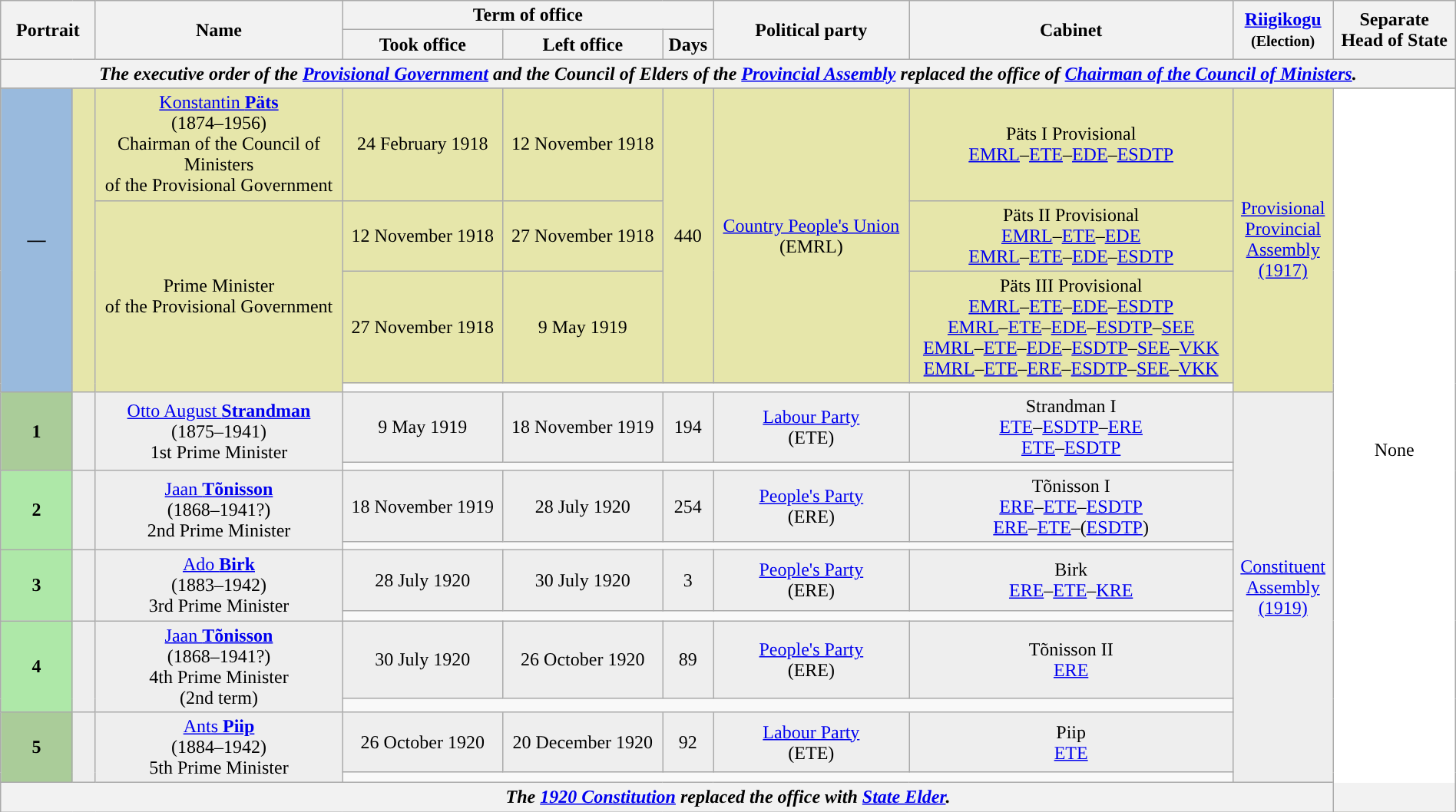<table class="wikitable" style="text-align:center; width:100%; border:1px #AAAAFF solid">
<tr>
<th width=70 colspan=2 rowspan=2>Portrait</th>
<th width=17% rowspan=2>Name</th>
<th width=200 colspan=3>Term of office</th>
<th rowspan=2>Political party</th>
<th rowspan=2>Cabinet</th>
<th width=80 rowspan=2><a href='#'>Riigikogu</a><br><small>(Election)</small></th>
<th rowspan=2>Separate<br>Head of State</th>
</tr>
<tr>
<th>Took office</th>
<th>Left office</th>
<th>Days</th>
</tr>
<tr>
<th colspan=10><em>The executive order of the <a href='#'>Provisional Government</a> and the Council of Elders of the <a href='#'>Provincial Assembly</a> replaced the office of <a href='#'>Chairman of the Council of Ministers</a>.</em></th>
</tr>
<tr>
</tr>
<tr bgcolor=#E6E6AA>
<th rowspan=4 style="background:#99badd;">—</th>
<td rowspan=4></td>
<td><a href='#'>Konstantin <strong>Päts</strong></a><br>(1874–1956)<br>Chairman of the Council of Ministers<br>of the Provisional Government</td>
<td>24 February 1918</td>
<td>12 November 1918</td>
<td rowspan=3>440</td>
<td rowspan=3><a href='#'>Country People's Union</a><br>(EMRL)</td>
<td>Päts I Provisional<br><a href='#'>EMRL</a>–<a href='#'>ETE</a>–<a href='#'>EDE</a>–<a href='#'>ESDTP</a></td>
<td rowspan=4><a href='#'>Provisional<br>Provincial<br>Assembly<br>(1917)</a></td>
<td bgcolor=white rowspan=46>None</td>
</tr>
<tr bgcolor=#E6E6AA>
<td rowspan=3>Prime Minister<br>of the Provisional Government</td>
<td>12 November 1918</td>
<td>27 November 1918</td>
<td>Päts II Provisional<br><a href='#'>EMRL</a>–<a href='#'>ETE</a>–<a href='#'>EDE</a><br><a href='#'>EMRL</a>–<a href='#'>ETE</a>–<a href='#'>EDE</a>–<a href='#'>ESDTP</a><br></td>
</tr>
<tr bgcolor=#E6E6AA>
<td>27 November 1918</td>
<td>9 May 1919</td>
<td>Päts III Provisional<br><a href='#'>EMRL</a>–<a href='#'>ETE</a>–<a href='#'>EDE</a>–<a href='#'>ESDTP</a><br><a href='#'>EMRL</a>–<a href='#'>ETE</a>–<a href='#'>EDE</a>–<a href='#'>ESDTP</a>–<a href='#'>SEE</a><br><a href='#'>EMRL</a>–<a href='#'>ETE</a>–<a href='#'>EDE</a>–<a href='#'>ESDTP</a>–<a href='#'>SEE</a>–<a href='#'>VKK</a><br><a href='#'>EMRL</a>–<a href='#'>ETE</a>–<a href='#'>ERE</a>–<a href='#'>ESDTP</a>–<a href='#'>SEE</a>–<a href='#'>VKK</a><br></td>
</tr>
<tr>
<td colspan="5" style="text-align:left;"></td>
</tr>
<tr bgcolor=#EEEEEE>
<th rowspan=2 style="background:#AACC99;">1</th>
<td rowspan=2></td>
<td rowspan=2><a href='#'>Otto August <strong>Strandman</strong></a><br>(1875–1941)<br>1st Prime Minister</td>
<td>9 May 1919</td>
<td>18 November 1919</td>
<td>194</td>
<td><a href='#'>Labour Party</a><br>(ETE)</td>
<td>Strandman I<br><a href='#'>ETE</a>–<a href='#'>ESDTP</a>–<a href='#'>ERE</a><br><a href='#'>ETE</a>–<a href='#'>ESDTP</a><br></td>
<td rowspan=10><a href='#'>Constituent<br>Assembly<br>(1919)</a></td>
</tr>
<tr>
<td colspan="5" style="text-align:left;"></td>
</tr>
<tr bgcolor=#EEEEEE>
<th rowspan=2 style="background:#AEE8A8;">2</th>
<td rowspan=2></td>
<td rowspan=2><a href='#'>Jaan <strong>Tõnisson</strong></a><br>(1868–1941?)<br>2nd Prime Minister</td>
<td>18 November 1919</td>
<td>28 July 1920</td>
<td>254</td>
<td><a href='#'>People's Party</a><br>(ERE)</td>
<td>Tõnisson I<br><a href='#'>ERE</a>–<a href='#'>ETE</a>–<a href='#'>ESDTP</a><br><a href='#'>ERE</a>–<a href='#'>ETE</a>–(<a href='#'>ESDTP</a>)<br></td>
</tr>
<tr>
<td colspan="5" style="text-align:left;"></td>
</tr>
<tr bgcolor=#EEEEEE>
<th rowspan=2 style="background:#AEE8A8;">3</th>
<td rowspan=2></td>
<td rowspan=2><a href='#'>Ado <strong>Birk</strong></a><br>(1883–1942)<br>3rd Prime Minister</td>
<td>28 July 1920</td>
<td>30 July 1920</td>
<td>3</td>
<td><a href='#'>People's Party</a><br>(ERE)</td>
<td>Birk<br><a href='#'>ERE</a>–<a href='#'>ETE</a>–<a href='#'>KRE</a></td>
</tr>
<tr>
<td colspan="5" style="text-align:left;"></td>
</tr>
<tr bgcolor=#EEEEEE>
<th rowspan=2 style="background:#AEE8A8;">4</th>
<td rowspan=2></td>
<td rowspan=2><a href='#'>Jaan <strong>Tõnisson</strong></a><br>(1868–1941?)<br>4th Prime Minister<br>(2nd term)</td>
<td>30 July 1920</td>
<td>26 October 1920</td>
<td>89</td>
<td><a href='#'>People's Party</a><br>(ERE)</td>
<td>Tõnisson II<br><a href='#'>ERE</a></td>
</tr>
<tr>
<td colspan="5" style="text-align:left;"></td>
</tr>
<tr bgcolor=#EEEEEE>
<th rowspan=2 style="background:#AACC99;">5</th>
<td rowspan=2></td>
<td rowspan=2><a href='#'>Ants <strong>Piip</strong></a><br>(1884–1942)<br>5th Prime Minister</td>
<td>26 October 1920</td>
<td>20 December 1920</td>
<td>92</td>
<td><a href='#'>Labour Party</a><br>(ETE)</td>
<td>Piip<br><a href='#'>ETE</a></td>
</tr>
<tr>
<td colspan="5" style="text-align:left;"></td>
</tr>
<tr>
<th colspan=10><em>The <a href='#'>1920 Constitution</a> replaced the office with <a href='#'>State Elder</a>.</em></th>
</tr>
</table>
